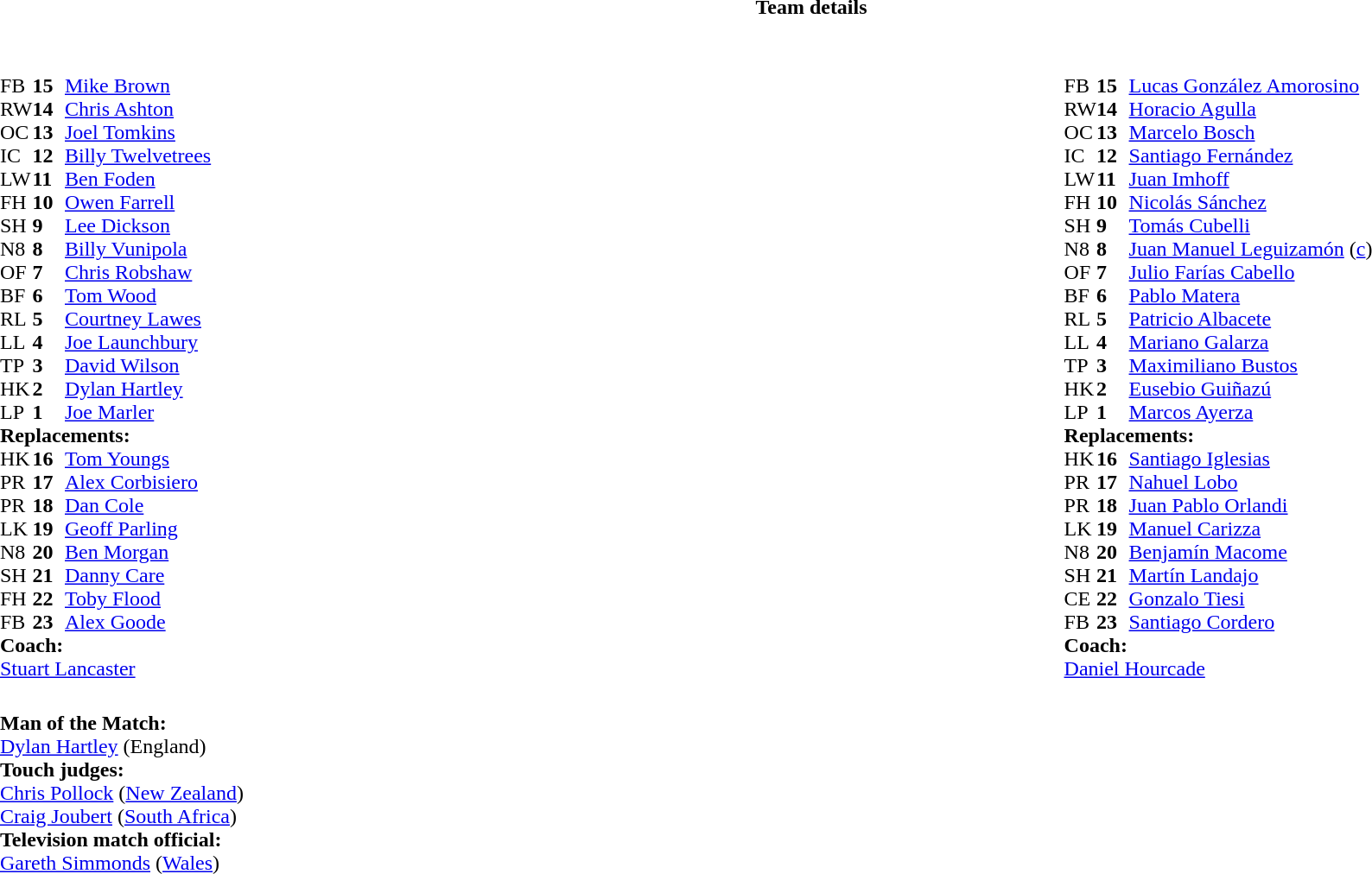<table border="0" width="100%" class="collapsible collapsed">
<tr>
<th>Team details</th>
</tr>
<tr>
<td><br><table width="100%">
<tr>
<td valign="top" width="50%"><br><table style="font-size: 100%" cellspacing="0" cellpadding="0">
<tr>
<th width="25"></th>
<th width="25"></th>
</tr>
<tr>
<td>FB</td>
<td><strong>15</strong></td>
<td><a href='#'>Mike Brown</a></td>
<td></td>
<td></td>
</tr>
<tr>
<td>RW</td>
<td><strong>14</strong></td>
<td><a href='#'>Chris Ashton</a></td>
</tr>
<tr>
<td>OC</td>
<td><strong>13</strong></td>
<td><a href='#'>Joel Tomkins</a></td>
</tr>
<tr>
<td>IC</td>
<td><strong>12</strong></td>
<td><a href='#'>Billy Twelvetrees</a></td>
<td></td>
<td></td>
</tr>
<tr>
<td>LW</td>
<td><strong>11</strong></td>
<td><a href='#'>Ben Foden</a></td>
</tr>
<tr>
<td>FH</td>
<td><strong>10</strong></td>
<td><a href='#'>Owen Farrell</a></td>
</tr>
<tr>
<td>SH</td>
<td><strong>9</strong></td>
<td><a href='#'>Lee Dickson</a></td>
<td></td>
<td></td>
</tr>
<tr>
<td>N8</td>
<td><strong>8</strong></td>
<td><a href='#'>Billy Vunipola</a></td>
<td></td>
<td></td>
</tr>
<tr>
<td>OF</td>
<td><strong>7</strong></td>
<td><a href='#'>Chris Robshaw</a></td>
</tr>
<tr>
<td>BF</td>
<td><strong>6</strong></td>
<td><a href='#'>Tom Wood</a></td>
</tr>
<tr>
<td>RL</td>
<td><strong>5</strong></td>
<td><a href='#'>Courtney Lawes</a></td>
<td></td>
<td></td>
</tr>
<tr>
<td>LL</td>
<td><strong>4</strong></td>
<td><a href='#'>Joe Launchbury</a></td>
</tr>
<tr>
<td>TP</td>
<td><strong>3</strong></td>
<td><a href='#'>David Wilson</a></td>
<td></td>
<td></td>
</tr>
<tr>
<td>HK</td>
<td><strong>2</strong></td>
<td><a href='#'>Dylan Hartley</a></td>
<td></td>
<td></td>
</tr>
<tr>
<td>LP</td>
<td><strong>1</strong></td>
<td><a href='#'>Joe Marler</a></td>
<td></td>
<td></td>
</tr>
<tr>
<td colspan=3><strong>Replacements:</strong></td>
</tr>
<tr>
<td>HK</td>
<td><strong>16</strong></td>
<td><a href='#'>Tom Youngs</a></td>
<td></td>
<td></td>
</tr>
<tr>
<td>PR</td>
<td><strong>17</strong></td>
<td><a href='#'>Alex Corbisiero</a></td>
<td></td>
<td></td>
</tr>
<tr>
<td>PR</td>
<td><strong>18</strong></td>
<td><a href='#'>Dan Cole</a></td>
<td></td>
<td></td>
</tr>
<tr>
<td>LK</td>
<td><strong>19</strong></td>
<td><a href='#'>Geoff Parling</a></td>
<td></td>
<td></td>
</tr>
<tr>
<td>N8</td>
<td><strong>20</strong></td>
<td><a href='#'>Ben Morgan</a></td>
<td></td>
<td></td>
</tr>
<tr>
<td>SH</td>
<td><strong>21</strong></td>
<td><a href='#'>Danny Care</a></td>
<td></td>
<td></td>
</tr>
<tr>
<td>FH</td>
<td><strong>22</strong></td>
<td><a href='#'>Toby Flood</a></td>
<td></td>
<td></td>
</tr>
<tr>
<td>FB</td>
<td><strong>23</strong></td>
<td><a href='#'>Alex Goode</a></td>
<td></td>
<td></td>
</tr>
<tr>
<td colspan=3><strong>Coach:</strong></td>
</tr>
<tr>
<td colspan="4"> <a href='#'>Stuart Lancaster</a></td>
</tr>
</table>
</td>
<td valign="top" width="50%"><br><table style="font-size: 100%" cellspacing="0" cellpadding="0" align="center">
<tr>
<th width="25"></th>
<th width="25"></th>
</tr>
<tr>
<td>FB</td>
<td><strong>15</strong></td>
<td><a href='#'>Lucas González Amorosino</a></td>
</tr>
<tr>
<td>RW</td>
<td><strong>14</strong></td>
<td><a href='#'>Horacio Agulla</a></td>
</tr>
<tr>
<td>OC</td>
<td><strong>13</strong></td>
<td><a href='#'>Marcelo Bosch</a></td>
</tr>
<tr>
<td>IC</td>
<td><strong>12</strong></td>
<td><a href='#'>Santiago Fernández</a></td>
</tr>
<tr>
<td>LW</td>
<td><strong>11</strong></td>
<td><a href='#'>Juan Imhoff</a></td>
<td></td>
<td></td>
</tr>
<tr>
<td>FH</td>
<td><strong>10</strong></td>
<td><a href='#'>Nicolás Sánchez</a></td>
<td></td>
<td></td>
</tr>
<tr>
<td>SH</td>
<td><strong>9</strong></td>
<td><a href='#'>Tomás Cubelli</a></td>
<td></td>
<td></td>
</tr>
<tr>
<td>N8</td>
<td><strong>8</strong></td>
<td><a href='#'>Juan Manuel Leguizamón</a> (<a href='#'>c</a>)</td>
</tr>
<tr>
<td>OF</td>
<td><strong>7</strong></td>
<td><a href='#'>Julio Farías Cabello</a></td>
</tr>
<tr>
<td>BF</td>
<td><strong>6</strong></td>
<td><a href='#'>Pablo Matera</a></td>
</tr>
<tr>
<td>RL</td>
<td><strong>5</strong></td>
<td><a href='#'>Patricio Albacete</a></td>
</tr>
<tr>
<td>LL</td>
<td><strong>4</strong></td>
<td><a href='#'>Mariano Galarza</a></td>
<td></td>
<td></td>
</tr>
<tr>
<td>TP</td>
<td><strong>3</strong></td>
<td><a href='#'>Maximiliano Bustos</a></td>
<td></td>
<td></td>
</tr>
<tr>
<td>HK</td>
<td><strong>2</strong></td>
<td><a href='#'>Eusebio Guiñazú</a></td>
<td></td>
<td></td>
</tr>
<tr>
<td>LP</td>
<td><strong>1</strong></td>
<td><a href='#'>Marcos Ayerza</a></td>
<td></td>
<td></td>
</tr>
<tr>
<td colspan=3><strong>Replacements:</strong></td>
</tr>
<tr>
<td>HK</td>
<td><strong>16</strong></td>
<td><a href='#'>Santiago Iglesias</a></td>
<td></td>
<td></td>
</tr>
<tr>
<td>PR</td>
<td><strong>17</strong></td>
<td><a href='#'>Nahuel Lobo</a></td>
<td></td>
<td></td>
</tr>
<tr>
<td>PR</td>
<td><strong>18</strong></td>
<td><a href='#'>Juan Pablo Orlandi</a></td>
<td></td>
<td></td>
</tr>
<tr>
<td>LK</td>
<td><strong>19</strong></td>
<td><a href='#'>Manuel Carizza</a></td>
<td></td>
<td></td>
</tr>
<tr>
<td>N8</td>
<td><strong>20</strong></td>
<td><a href='#'>Benjamín Macome</a></td>
<td></td>
<td></td>
<td></td>
</tr>
<tr>
<td>SH</td>
<td><strong>21</strong></td>
<td><a href='#'>Martín Landajo</a></td>
<td></td>
<td></td>
</tr>
<tr>
<td>CE</td>
<td><strong>22</strong></td>
<td><a href='#'>Gonzalo Tiesi</a></td>
<td></td>
<td></td>
<td></td>
</tr>
<tr>
<td>FB</td>
<td><strong>23</strong></td>
<td><a href='#'>Santiago Cordero</a></td>
<td></td>
<td></td>
</tr>
<tr>
<td colspan=3><strong>Coach:</strong></td>
</tr>
<tr>
<td colspan="4"> <a href='#'>Daniel Hourcade</a></td>
</tr>
</table>
</td>
</tr>
</table>
<table width=100% style="font-size: 100%">
<tr>
<td><br><strong>Man of the Match:</strong>
<br><a href='#'>Dylan Hartley</a> (England)<br><strong>Touch judges:</strong>
<br><a href='#'>Chris Pollock</a> (<a href='#'>New Zealand</a>)
<br><a href='#'>Craig Joubert</a> (<a href='#'>South Africa</a>)
<br><strong>Television match official:</strong>
<br><a href='#'>Gareth Simmonds</a> (<a href='#'>Wales</a>)</td>
</tr>
</table>
</td>
</tr>
</table>
